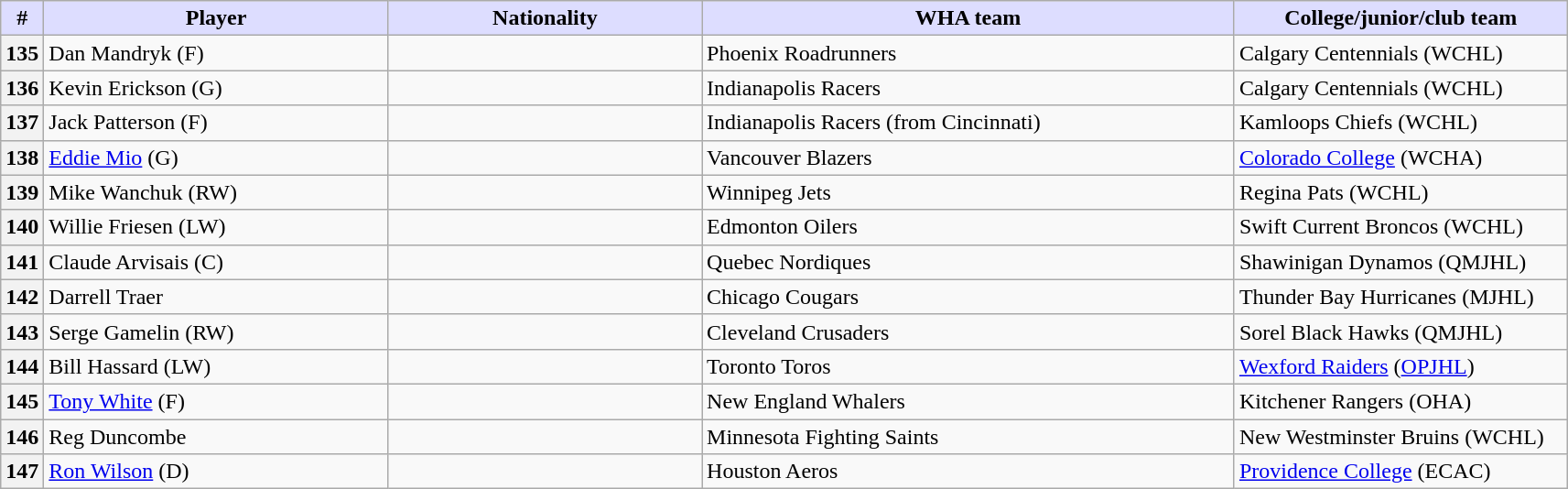<table class="wikitable">
<tr>
<th style="background:#ddf; width:2.75%;">#</th>
<th style="background:#ddf; width:22.0%;">Player</th>
<th style="background:#ddf; width:20.0%;">Nationality</th>
<th style="background:#ddf; width:34.0%;">WHA team</th>
<th style="background:#ddf; width:100.0%;">College/junior/club team</th>
</tr>
<tr>
<th>135</th>
<td>Dan Mandryk (F)</td>
<td></td>
<td>Phoenix Roadrunners</td>
<td>Calgary Centennials (WCHL)</td>
</tr>
<tr>
<th>136</th>
<td>Kevin Erickson (G)</td>
<td></td>
<td>Indianapolis Racers</td>
<td>Calgary Centennials (WCHL)</td>
</tr>
<tr>
<th>137</th>
<td>Jack Patterson (F)</td>
<td></td>
<td>Indianapolis Racers (from Cincinnati)</td>
<td>Kamloops Chiefs (WCHL)</td>
</tr>
<tr>
<th>138</th>
<td><a href='#'>Eddie Mio</a> (G)</td>
<td></td>
<td>Vancouver Blazers</td>
<td><a href='#'>Colorado College</a> (WCHA)</td>
</tr>
<tr>
<th>139</th>
<td>Mike Wanchuk (RW)</td>
<td></td>
<td>Winnipeg Jets</td>
<td>Regina Pats (WCHL)</td>
</tr>
<tr>
<th>140</th>
<td>Willie Friesen (LW)</td>
<td></td>
<td>Edmonton Oilers</td>
<td>Swift Current Broncos (WCHL)</td>
</tr>
<tr>
<th>141</th>
<td>Claude Arvisais (C)</td>
<td></td>
<td>Quebec Nordiques</td>
<td>Shawinigan Dynamos (QMJHL)</td>
</tr>
<tr>
<th>142</th>
<td>Darrell Traer</td>
<td></td>
<td>Chicago Cougars</td>
<td>Thunder Bay Hurricanes (MJHL)</td>
</tr>
<tr>
<th>143</th>
<td>Serge Gamelin (RW)</td>
<td></td>
<td>Cleveland Crusaders</td>
<td>Sorel Black Hawks (QMJHL)</td>
</tr>
<tr>
<th>144</th>
<td>Bill Hassard (LW)</td>
<td></td>
<td>Toronto Toros</td>
<td><a href='#'>Wexford Raiders</a> (<a href='#'>OPJHL</a>)</td>
</tr>
<tr>
<th>145</th>
<td><a href='#'>Tony White</a> (F)</td>
<td></td>
<td>New England Whalers</td>
<td>Kitchener Rangers (OHA)</td>
</tr>
<tr>
<th>146</th>
<td>Reg Duncombe</td>
<td></td>
<td>Minnesota Fighting Saints</td>
<td>New Westminster Bruins (WCHL)</td>
</tr>
<tr>
<th>147</th>
<td><a href='#'>Ron Wilson</a> (D)</td>
<td></td>
<td>Houston Aeros</td>
<td><a href='#'>Providence College</a> (ECAC)</td>
</tr>
</table>
